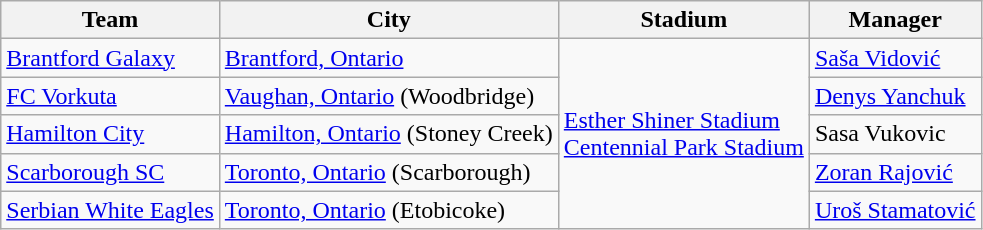<table class="wikitable sortable">
<tr>
<th>Team</th>
<th>City</th>
<th>Stadium</th>
<th>Manager</th>
</tr>
<tr>
<td><a href='#'>Brantford Galaxy</a></td>
<td><a href='#'>Brantford, Ontario</a></td>
<td rowspan="5"><a href='#'>Esther Shiner Stadium</a> <br> <a href='#'>Centennial Park Stadium</a></td>
<td><a href='#'>Saša Vidović</a></td>
</tr>
<tr>
<td><a href='#'>FC Vorkuta</a></td>
<td><a href='#'>Vaughan, Ontario</a> (Woodbridge)</td>
<td><a href='#'>Denys Yanchuk</a></td>
</tr>
<tr>
<td><a href='#'>Hamilton City</a></td>
<td><a href='#'>Hamilton, Ontario</a> (Stoney Creek)</td>
<td>Sasa Vukovic</td>
</tr>
<tr>
<td><a href='#'>Scarborough SC</a></td>
<td><a href='#'>Toronto, Ontario</a> (Scarborough)</td>
<td><a href='#'>Zoran Rajović</a></td>
</tr>
<tr>
<td><a href='#'>Serbian White Eagles</a></td>
<td><a href='#'>Toronto, Ontario</a> (Etobicoke)</td>
<td><a href='#'>Uroš Stamatović</a></td>
</tr>
</table>
